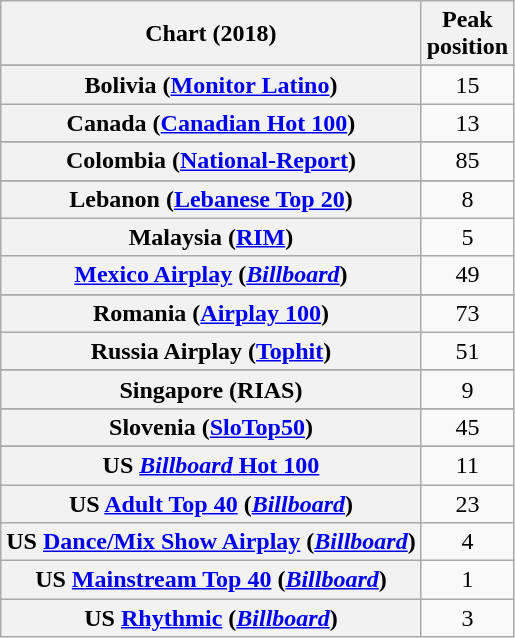<table class="wikitable sortable plainrowheaders" style="text-align:center;">
<tr>
<th>Chart (2018)</th>
<th>Peak<br>position</th>
</tr>
<tr>
</tr>
<tr>
</tr>
<tr>
</tr>
<tr>
</tr>
<tr>
<th scope="row">Bolivia (<a href='#'>Monitor Latino</a>)</th>
<td>15</td>
</tr>
<tr>
<th scope="row">Canada (<a href='#'>Canadian Hot 100</a>)</th>
<td>13</td>
</tr>
<tr>
</tr>
<tr>
<th scope="row">Colombia (<a href='#'>National-Report</a>)</th>
<td>85</td>
</tr>
<tr>
</tr>
<tr>
</tr>
<tr>
</tr>
<tr>
</tr>
<tr>
</tr>
<tr>
</tr>
<tr>
</tr>
<tr>
</tr>
<tr>
<th scope="row">Lebanon (<a href='#'>Lebanese Top 20</a>)</th>
<td>8</td>
</tr>
<tr>
<th scope="row">Malaysia (<a href='#'>RIM</a>)</th>
<td>5</td>
</tr>
<tr>
<th scope="row"><a href='#'>Mexico Airplay</a> (<em><a href='#'>Billboard</a></em>)</th>
<td>49</td>
</tr>
<tr>
</tr>
<tr>
</tr>
<tr>
</tr>
<tr>
</tr>
<tr>
</tr>
<tr>
<th scope="row">Romania (<a href='#'>Airplay 100</a>)</th>
<td>73</td>
</tr>
<tr>
<th scope="row">Russia Airplay (<a href='#'>Tophit</a>)</th>
<td>51</td>
</tr>
<tr>
</tr>
<tr>
<th scope="row">Singapore (RIAS)</th>
<td>9</td>
</tr>
<tr>
</tr>
<tr>
<th scope="row">Slovenia (<a href='#'>SloTop50</a>)</th>
<td>45</td>
</tr>
<tr>
</tr>
<tr>
</tr>
<tr>
</tr>
<tr>
</tr>
<tr>
<th scope="row">US <a href='#'><em>Billboard</em> Hot 100</a></th>
<td>11</td>
</tr>
<tr>
<th scope="row">US <a href='#'>Adult Top 40</a> (<em><a href='#'>Billboard</a></em>)</th>
<td>23</td>
</tr>
<tr>
<th scope="row">US <a href='#'>Dance/Mix Show Airplay</a> (<em><a href='#'>Billboard</a></em>)</th>
<td>4</td>
</tr>
<tr>
<th scope="row">US <a href='#'>Mainstream Top 40</a> (<em><a href='#'>Billboard</a></em>)</th>
<td>1</td>
</tr>
<tr>
<th scope="row">US <a href='#'>Rhythmic</a> (<em><a href='#'>Billboard</a></em>)</th>
<td>3</td>
</tr>
</table>
